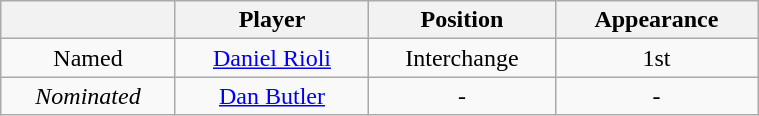<table class="wikitable" style="text-align:center; font-size:100%; width:40%;">
<tr>
<th></th>
<th>Player</th>
<th>Position</th>
<th>Appearance</th>
</tr>
<tr>
<td>Named</td>
<td><a href='#'>Daniel Rioli</a></td>
<td>Interchange</td>
<td>1st</td>
</tr>
<tr>
<td><em>Nominated</em></td>
<td><a href='#'>Dan Butler</a></td>
<td>-</td>
<td>-</td>
</tr>
</table>
